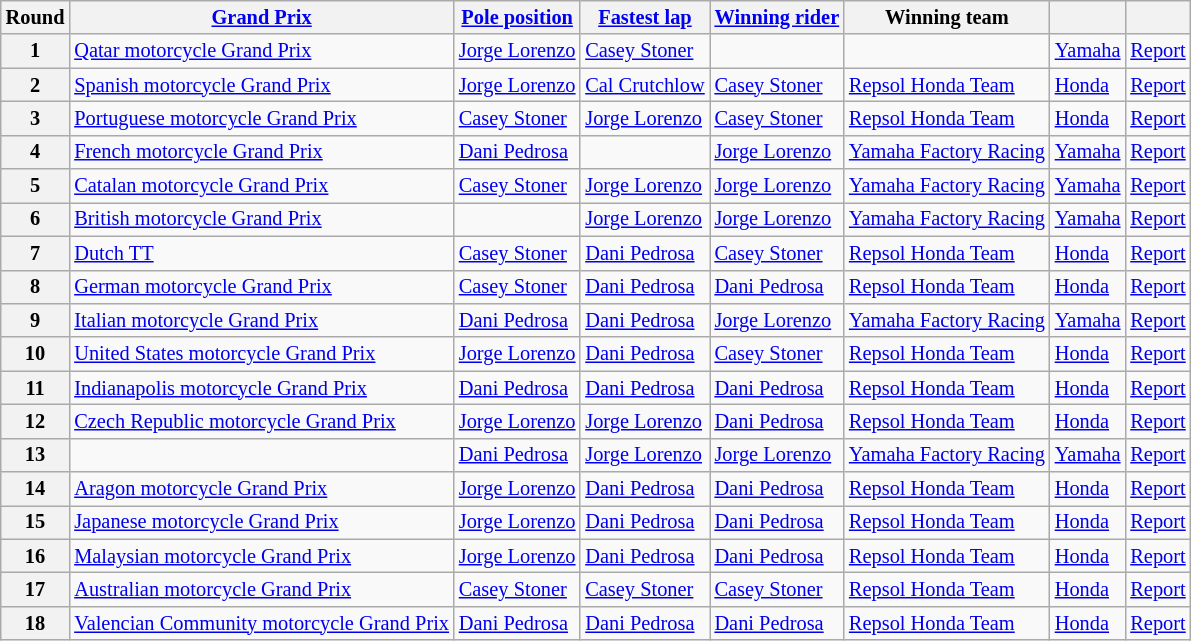<table class="wikitable sortable" style="font-size: 85%">
<tr>
<th>Round</th>
<th><a href='#'>Grand Prix</a></th>
<th><a href='#'>Pole position</a></th>
<th><a href='#'>Fastest lap</a></th>
<th><a href='#'>Winning rider</a></th>
<th>Winning team</th>
<th></th>
<th class="unsortable"></th>
</tr>
<tr>
<th>1</th>
<td> <a href='#'>Qatar motorcycle Grand Prix</a></td>
<td> <a href='#'>Jorge Lorenzo</a></td>
<td> <a href='#'>Casey Stoner</a></td>
<td></td>
<td></td>
<td> <a href='#'>Yamaha</a></td>
<td><a href='#'>Report</a></td>
</tr>
<tr>
<th>2</th>
<td> <a href='#'>Spanish motorcycle Grand Prix</a></td>
<td> <a href='#'>Jorge Lorenzo</a></td>
<td> <a href='#'>Cal Crutchlow</a></td>
<td> <a href='#'>Casey Stoner</a></td>
<td> <a href='#'>Repsol Honda Team</a></td>
<td> <a href='#'>Honda</a></td>
<td><a href='#'>Report</a></td>
</tr>
<tr>
<th>3</th>
<td> <a href='#'>Portuguese motorcycle Grand Prix</a></td>
<td> <a href='#'>Casey Stoner</a></td>
<td> <a href='#'>Jorge Lorenzo</a></td>
<td> <a href='#'>Casey Stoner</a></td>
<td> <a href='#'>Repsol Honda Team</a></td>
<td> <a href='#'>Honda</a></td>
<td><a href='#'>Report</a></td>
</tr>
<tr>
<th>4</th>
<td> <a href='#'>French motorcycle Grand Prix</a></td>
<td> <a href='#'>Dani Pedrosa</a></td>
<td></td>
<td> <a href='#'>Jorge Lorenzo</a></td>
<td> <a href='#'>Yamaha Factory Racing</a></td>
<td> <a href='#'>Yamaha</a></td>
<td><a href='#'>Report</a></td>
</tr>
<tr>
<th>5</th>
<td> <a href='#'>Catalan motorcycle Grand Prix</a></td>
<td> <a href='#'>Casey Stoner</a></td>
<td> <a href='#'>Jorge Lorenzo</a></td>
<td> <a href='#'>Jorge Lorenzo</a></td>
<td> <a href='#'>Yamaha Factory Racing</a></td>
<td> <a href='#'>Yamaha</a></td>
<td><a href='#'>Report</a></td>
</tr>
<tr>
<th>6</th>
<td> <a href='#'>British motorcycle Grand Prix</a></td>
<td></td>
<td> <a href='#'>Jorge Lorenzo</a></td>
<td> <a href='#'>Jorge Lorenzo</a></td>
<td> <a href='#'>Yamaha Factory Racing</a></td>
<td> <a href='#'>Yamaha</a></td>
<td><a href='#'>Report</a></td>
</tr>
<tr>
<th>7</th>
<td> <a href='#'>Dutch TT</a></td>
<td> <a href='#'>Casey Stoner</a></td>
<td> <a href='#'>Dani Pedrosa</a></td>
<td> <a href='#'>Casey Stoner</a></td>
<td> <a href='#'>Repsol Honda Team</a></td>
<td> <a href='#'>Honda</a></td>
<td><a href='#'>Report</a></td>
</tr>
<tr>
<th>8</th>
<td> <a href='#'>German motorcycle Grand Prix</a></td>
<td> <a href='#'>Casey Stoner</a></td>
<td> <a href='#'>Dani Pedrosa</a></td>
<td> <a href='#'>Dani Pedrosa</a></td>
<td> <a href='#'>Repsol Honda Team</a></td>
<td> <a href='#'>Honda</a></td>
<td><a href='#'>Report</a></td>
</tr>
<tr>
<th>9</th>
<td> <a href='#'>Italian motorcycle Grand Prix</a></td>
<td> <a href='#'>Dani Pedrosa</a></td>
<td> <a href='#'>Dani Pedrosa</a></td>
<td> <a href='#'>Jorge Lorenzo</a></td>
<td> <a href='#'>Yamaha Factory Racing</a></td>
<td> <a href='#'>Yamaha</a></td>
<td><a href='#'>Report</a></td>
</tr>
<tr>
<th>10</th>
<td> <a href='#'>United States motorcycle Grand Prix</a></td>
<td> <a href='#'>Jorge Lorenzo</a></td>
<td> <a href='#'>Dani Pedrosa</a></td>
<td> <a href='#'>Casey Stoner</a></td>
<td> <a href='#'>Repsol Honda Team</a></td>
<td> <a href='#'>Honda</a></td>
<td><a href='#'>Report</a></td>
</tr>
<tr>
<th>11</th>
<td> <a href='#'>Indianapolis motorcycle Grand Prix</a></td>
<td> <a href='#'>Dani Pedrosa</a></td>
<td> <a href='#'>Dani Pedrosa</a></td>
<td> <a href='#'>Dani Pedrosa</a></td>
<td> <a href='#'>Repsol Honda Team</a></td>
<td> <a href='#'>Honda</a></td>
<td><a href='#'>Report</a></td>
</tr>
<tr>
<th>12</th>
<td> <a href='#'>Czech Republic motorcycle Grand Prix</a></td>
<td> <a href='#'>Jorge Lorenzo</a></td>
<td> <a href='#'>Jorge Lorenzo</a></td>
<td> <a href='#'>Dani Pedrosa</a></td>
<td> <a href='#'>Repsol Honda Team</a></td>
<td> <a href='#'>Honda</a></td>
<td><a href='#'>Report</a></td>
</tr>
<tr>
<th>13</th>
<td></td>
<td> <a href='#'>Dani Pedrosa</a></td>
<td> <a href='#'>Jorge Lorenzo</a></td>
<td> <a href='#'>Jorge Lorenzo</a></td>
<td> <a href='#'>Yamaha Factory Racing</a></td>
<td> <a href='#'>Yamaha</a></td>
<td><a href='#'>Report</a></td>
</tr>
<tr>
<th>14</th>
<td> <a href='#'>Aragon motorcycle Grand Prix</a></td>
<td> <a href='#'>Jorge Lorenzo</a></td>
<td> <a href='#'>Dani Pedrosa</a></td>
<td> <a href='#'>Dani Pedrosa</a></td>
<td> <a href='#'>Repsol Honda Team</a></td>
<td> <a href='#'>Honda</a></td>
<td><a href='#'>Report</a></td>
</tr>
<tr>
<th>15</th>
<td> <a href='#'>Japanese motorcycle Grand Prix</a></td>
<td> <a href='#'>Jorge Lorenzo</a></td>
<td> <a href='#'>Dani Pedrosa</a></td>
<td> <a href='#'>Dani Pedrosa</a></td>
<td> <a href='#'>Repsol Honda Team</a></td>
<td> <a href='#'>Honda</a></td>
<td><a href='#'>Report</a></td>
</tr>
<tr>
<th>16</th>
<td> <a href='#'>Malaysian motorcycle Grand Prix</a></td>
<td> <a href='#'>Jorge Lorenzo</a></td>
<td> <a href='#'>Dani Pedrosa</a></td>
<td> <a href='#'>Dani Pedrosa</a></td>
<td> <a href='#'>Repsol Honda Team</a></td>
<td> <a href='#'>Honda</a></td>
<td><a href='#'>Report</a></td>
</tr>
<tr>
<th>17</th>
<td> <a href='#'>Australian motorcycle Grand Prix</a></td>
<td> <a href='#'>Casey Stoner</a></td>
<td> <a href='#'>Casey Stoner</a></td>
<td> <a href='#'>Casey Stoner</a></td>
<td> <a href='#'>Repsol Honda Team</a></td>
<td> <a href='#'>Honda</a></td>
<td><a href='#'>Report</a></td>
</tr>
<tr>
<th>18</th>
<td> <a href='#'>Valencian Community motorcycle Grand Prix</a></td>
<td> <a href='#'>Dani Pedrosa</a></td>
<td> <a href='#'>Dani Pedrosa</a></td>
<td> <a href='#'>Dani Pedrosa</a></td>
<td> <a href='#'>Repsol Honda Team</a></td>
<td> <a href='#'>Honda</a></td>
<td><a href='#'>Report</a></td>
</tr>
</table>
